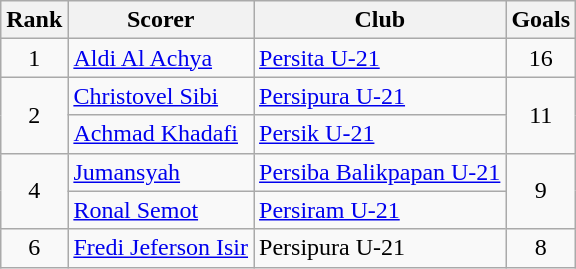<table class="wikitable" style="text-align:center">
<tr>
<th>Rank</th>
<th>Scorer</th>
<th>Club</th>
<th>Goals</th>
</tr>
<tr>
<td>1</td>
<td align="left"> <a href='#'>Aldi Al Achya</a></td>
<td align="left"><a href='#'>Persita U-21</a></td>
<td>16</td>
</tr>
<tr>
<td rowspan="2">2</td>
<td align="left"> <a href='#'>Christovel Sibi</a></td>
<td align="left"><a href='#'>Persipura U-21</a></td>
<td rowspan="2">11</td>
</tr>
<tr>
<td align="left"> <a href='#'>Achmad Khadafi</a></td>
<td align="left"><a href='#'>Persik U-21</a></td>
</tr>
<tr>
<td rowspan="2">4</td>
<td align="left"> <a href='#'>Jumansyah</a></td>
<td align="left"><a href='#'>Persiba Balikpapan U-21</a></td>
<td rowspan="2">9</td>
</tr>
<tr>
<td align="left"> <a href='#'>Ronal Semot</a></td>
<td align="left"><a href='#'>Persiram U-21</a></td>
</tr>
<tr>
<td>6</td>
<td align="left"> <a href='#'>Fredi Jeferson Isir</a></td>
<td align="left">Persipura U-21</td>
<td>8</td>
</tr>
</table>
